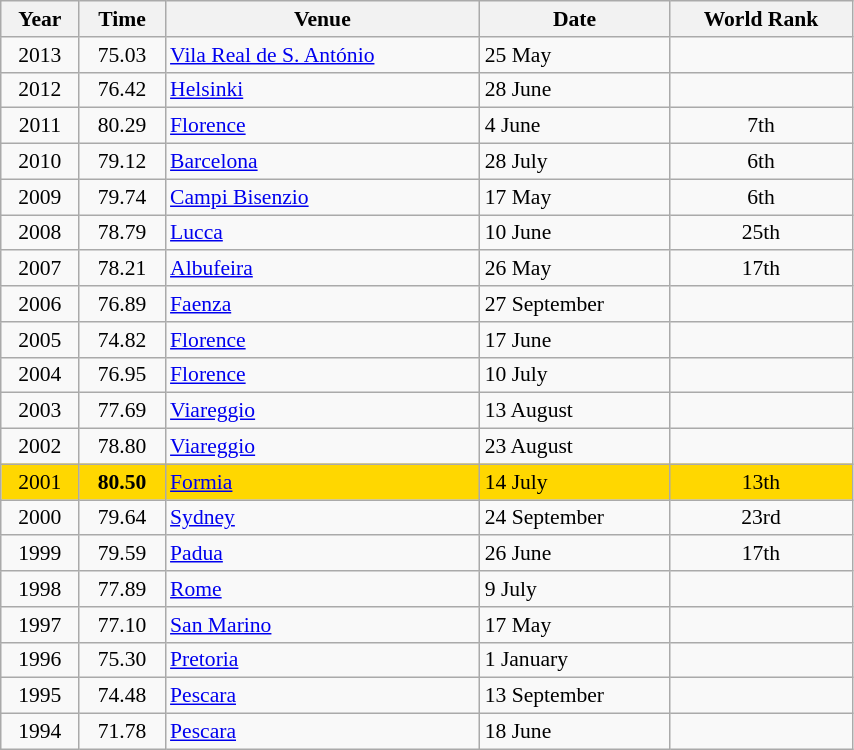<table class="wikitable" width=45% style="font-size:90%; text-align:center;">
<tr>
<th>Year</th>
<th>Time</th>
<th>Venue</th>
<th>Date</th>
<th>World Rank</th>
</tr>
<tr>
<td>2013</td>
<td>75.03</td>
<td align=left> <a href='#'>Vila Real de S. António</a></td>
<td align=left>25 May</td>
<td></td>
</tr>
<tr>
<td>2012</td>
<td>76.42</td>
<td align=left> <a href='#'>Helsinki</a></td>
<td align=left>28 June</td>
<td></td>
</tr>
<tr>
<td>2011</td>
<td>80.29</td>
<td align=left> <a href='#'>Florence</a></td>
<td align=left>4 June</td>
<td>7th</td>
</tr>
<tr>
<td>2010</td>
<td>79.12</td>
<td align=left> <a href='#'>Barcelona</a></td>
<td align=left>28 July</td>
<td>6th</td>
</tr>
<tr>
<td>2009</td>
<td>79.74</td>
<td align=left> <a href='#'>Campi Bisenzio</a></td>
<td align=left>17 May</td>
<td>6th</td>
</tr>
<tr>
<td>2008</td>
<td>78.79</td>
<td align=left> <a href='#'>Lucca</a></td>
<td align=left>10 June</td>
<td>25th</td>
</tr>
<tr>
<td>2007</td>
<td>78.21</td>
<td align=left> <a href='#'>Albufeira</a></td>
<td align=left>26 May</td>
<td>17th</td>
</tr>
<tr>
<td>2006</td>
<td>76.89</td>
<td align=left> <a href='#'>Faenza</a></td>
<td align=left>27 September</td>
<td></td>
</tr>
<tr>
<td>2005</td>
<td>74.82</td>
<td align=left> <a href='#'>Florence</a></td>
<td align=left>17 June</td>
<td></td>
</tr>
<tr>
<td>2004</td>
<td>76.95</td>
<td align=left> <a href='#'>Florence</a></td>
<td align=left>10 July</td>
<td></td>
</tr>
<tr>
<td>2003</td>
<td>77.69</td>
<td align=left> <a href='#'>Viareggio</a></td>
<td align=left>13 August</td>
<td></td>
</tr>
<tr>
<td>2002</td>
<td>78.80</td>
<td align=left> <a href='#'>Viareggio</a></td>
<td align=left>23 August</td>
<td></td>
</tr>
<tr bgcolor=gold>
<td>2001</td>
<td><strong>80.50</strong></td>
<td align=left> <a href='#'>Formia</a></td>
<td align=left>14 July</td>
<td>13th</td>
</tr>
<tr>
<td>2000</td>
<td>79.64</td>
<td align=left> <a href='#'>Sydney</a></td>
<td align=left>24 September</td>
<td>23rd</td>
</tr>
<tr>
<td>1999</td>
<td>79.59</td>
<td align=left> <a href='#'>Padua</a></td>
<td align=left>26 June</td>
<td>17th</td>
</tr>
<tr>
<td>1998</td>
<td>77.89</td>
<td align=left> <a href='#'>Rome</a></td>
<td align=left>9 July</td>
<td></td>
</tr>
<tr>
<td>1997</td>
<td>77.10</td>
<td align=left> <a href='#'>San Marino</a></td>
<td align=left>17 May</td>
<td></td>
</tr>
<tr>
<td>1996</td>
<td>75.30</td>
<td align=left> <a href='#'>Pretoria</a></td>
<td align=left>1 January</td>
<td></td>
</tr>
<tr>
<td>1995</td>
<td>74.48</td>
<td align=left> <a href='#'>Pescara</a></td>
<td align=left>13 September</td>
<td></td>
</tr>
<tr>
<td>1994</td>
<td>71.78</td>
<td align=left> <a href='#'>Pescara</a></td>
<td align=left>18 June</td>
<td></td>
</tr>
</table>
